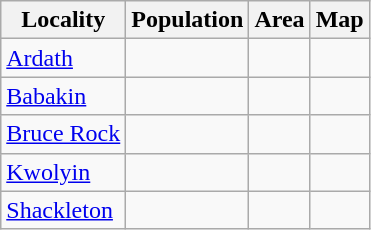<table class="wikitable sortable">
<tr>
<th>Locality</th>
<th data-sort-type=number>Population</th>
<th data-sort-type=number>Area</th>
<th>Map</th>
</tr>
<tr>
<td><a href='#'>Ardath</a></td>
<td></td>
<td></td>
<td></td>
</tr>
<tr>
<td><a href='#'>Babakin</a></td>
<td></td>
<td></td>
<td></td>
</tr>
<tr>
<td><a href='#'>Bruce Rock</a></td>
<td></td>
<td></td>
<td></td>
</tr>
<tr>
<td><a href='#'>Kwolyin</a></td>
<td></td>
<td></td>
<td></td>
</tr>
<tr>
<td><a href='#'>Shackleton</a></td>
<td></td>
<td></td>
<td></td>
</tr>
</table>
